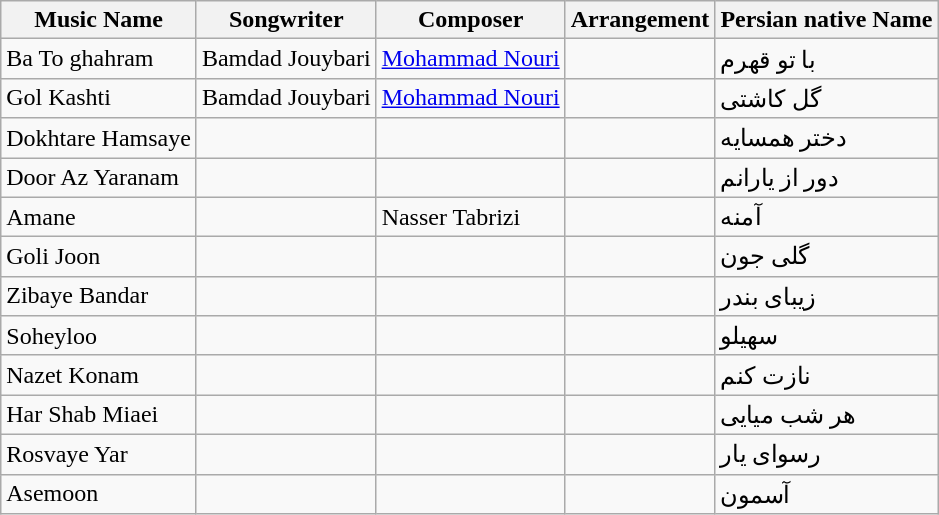<table class="wikitable">
<tr>
<th>Music Name</th>
<th>Songwriter</th>
<th>Composer</th>
<th>Arrangement</th>
<th>Persian native Name</th>
</tr>
<tr>
<td>Ba To ghahram</td>
<td>Bamdad Jouybari</td>
<td><a href='#'>Mohammad Nouri</a></td>
<td></td>
<td>با تو قهرم</td>
</tr>
<tr>
<td>Gol Kashti</td>
<td>Bamdad Jouybari</td>
<td><a href='#'>Mohammad Nouri</a></td>
<td></td>
<td>گل کاشتی</td>
</tr>
<tr>
<td>Dokhtare Hamsaye</td>
<td></td>
<td></td>
<td></td>
<td>دختر همسایه</td>
</tr>
<tr>
<td>Door Az Yaranam</td>
<td></td>
<td></td>
<td></td>
<td>دور از یارانم</td>
</tr>
<tr>
<td>Amane</td>
<td></td>
<td>Nasser Tabrizi</td>
<td></td>
<td>آمنه</td>
</tr>
<tr>
<td>Goli Joon</td>
<td></td>
<td></td>
<td></td>
<td>گلی جون</td>
</tr>
<tr>
<td>Zibaye Bandar</td>
<td></td>
<td></td>
<td></td>
<td>زیبای بندر</td>
</tr>
<tr>
<td>Soheyloo</td>
<td></td>
<td></td>
<td></td>
<td>سهیلو</td>
</tr>
<tr>
<td>Nazet Konam</td>
<td></td>
<td></td>
<td></td>
<td>نازت کنم</td>
</tr>
<tr>
<td>Har Shab Miaei</td>
<td></td>
<td></td>
<td></td>
<td>هر شب میایی</td>
</tr>
<tr>
<td>Rosvaye Yar</td>
<td></td>
<td></td>
<td></td>
<td>رسوای یار</td>
</tr>
<tr>
<td>Asemoon</td>
<td></td>
<td></td>
<td></td>
<td>آسمون</td>
</tr>
</table>
